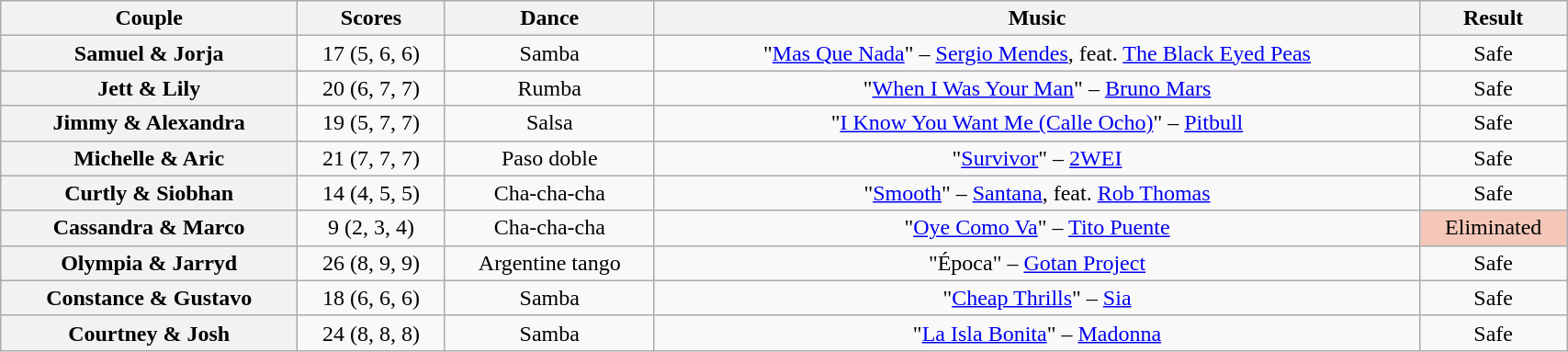<table class="wikitable sortable" style="text-align:center; width: 90%">
<tr>
<th scope="col">Couple</th>
<th scope="col">Scores</th>
<th scope="col" class="unsortable">Dance</th>
<th scope="col" class="unsortable">Music</th>
<th scope="col" class="unsortable">Result</th>
</tr>
<tr>
<th scope="row">Samuel & Jorja</th>
<td>17 (5, 6, 6)</td>
<td>Samba</td>
<td>"<a href='#'>Mas Que Nada</a>" – <a href='#'>Sergio Mendes</a>, feat. <a href='#'>The Black Eyed Peas</a></td>
<td>Safe</td>
</tr>
<tr>
<th scope="row">Jett & Lily</th>
<td>20 (6, 7, 7)</td>
<td>Rumba</td>
<td>"<a href='#'>When I Was Your Man</a>" – <a href='#'>Bruno Mars</a></td>
<td>Safe</td>
</tr>
<tr>
<th scope="row">Jimmy & Alexandra</th>
<td>19 (5, 7, 7)</td>
<td>Salsa</td>
<td>"<a href='#'>I Know You Want Me (Calle Ocho)</a>" – <a href='#'>Pitbull</a></td>
<td>Safe</td>
</tr>
<tr>
<th scope="row">Michelle & Aric</th>
<td>21 (7, 7, 7)</td>
<td>Paso doble</td>
<td>"<a href='#'>Survivor</a>" – <a href='#'>2WEI</a></td>
<td>Safe</td>
</tr>
<tr>
<th scope="row">Curtly & Siobhan</th>
<td>14 (4, 5, 5)</td>
<td>Cha-cha-cha</td>
<td>"<a href='#'>Smooth</a>" – <a href='#'>Santana</a>, feat. <a href='#'>Rob Thomas</a></td>
<td>Safe</td>
</tr>
<tr>
<th scope="row">Cassandra & Marco</th>
<td>9 (2, 3, 4)</td>
<td>Cha-cha-cha</td>
<td>"<a href='#'>Oye Como Va</a>" – <a href='#'>Tito Puente</a></td>
<td bgcolor="f4c7b8">Eliminated</td>
</tr>
<tr>
<th scope="row">Olympia & Jarryd</th>
<td>26 (8, 9, 9)</td>
<td>Argentine tango</td>
<td>"Época" – <a href='#'>Gotan Project</a></td>
<td>Safe</td>
</tr>
<tr>
<th scope="row">Constance & Gustavo</th>
<td>18 (6, 6, 6)</td>
<td>Samba</td>
<td>"<a href='#'>Cheap Thrills</a>" – <a href='#'>Sia</a></td>
<td>Safe</td>
</tr>
<tr>
<th scope="row">Courtney & Josh</th>
<td>24 (8, 8, 8)</td>
<td>Samba</td>
<td>"<a href='#'>La Isla Bonita</a>" – <a href='#'>Madonna</a></td>
<td>Safe</td>
</tr>
</table>
